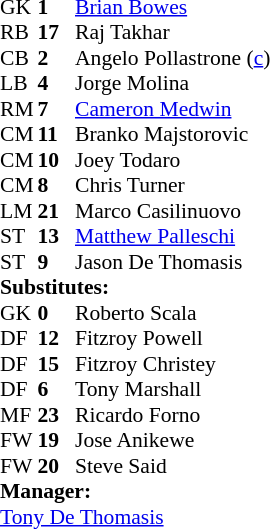<table style="font-size: 90%" cellspacing="0" cellpadding="0">
<tr>
<th width="25"></th>
<th width="25"></th>
</tr>
<tr>
<td>GK</td>
<td><strong>1</strong></td>
<td> <a href='#'>Brian Bowes</a></td>
<td></td>
<td></td>
</tr>
<tr>
<td>RB</td>
<td><strong>17</strong></td>
<td>Raj Takhar</td>
<td></td>
<td></td>
</tr>
<tr>
<td>CB</td>
<td><strong>2</strong></td>
<td> Angelo Pollastrone (<a href='#'>c</a>)</td>
<td></td>
<td></td>
</tr>
<tr>
<td>LB</td>
<td><strong>4</strong></td>
<td>Jorge Molina</td>
<td></td>
<td></td>
</tr>
<tr>
<td>RM</td>
<td><strong>7</strong></td>
<td> <a href='#'>Cameron Medwin</a></td>
<td></td>
<td></td>
</tr>
<tr>
<td>CM</td>
<td><strong>11</strong></td>
<td> Branko Majstorovic</td>
<td></td>
<td></td>
</tr>
<tr>
<td>CM</td>
<td><strong>10</strong></td>
<td> Joey Todaro</td>
<td></td>
<td></td>
</tr>
<tr>
<td>CM</td>
<td><strong>8</strong></td>
<td>Chris Turner</td>
<td></td>
<td></td>
</tr>
<tr>
<td>LM</td>
<td><strong>21</strong></td>
<td> Marco Casilinuovo</td>
<td></td>
<td></td>
</tr>
<tr>
<td>ST</td>
<td><strong>13</strong></td>
<td> <a href='#'>Matthew Palleschi</a></td>
<td></td>
<td></td>
</tr>
<tr>
<td>ST</td>
<td><strong>9</strong></td>
<td> Jason De Thomasis</td>
<td></td>
<td></td>
</tr>
<tr>
<td colspan=3><strong>Substitutes:</strong></td>
</tr>
<tr>
<td>GK</td>
<td><strong>0</strong></td>
<td>Roberto Scala</td>
<td></td>
<td></td>
</tr>
<tr>
<td>DF</td>
<td><strong>12</strong></td>
<td>Fitzroy Powell</td>
<td></td>
<td></td>
</tr>
<tr>
<td>DF</td>
<td><strong>15</strong></td>
<td> Fitzroy Christey</td>
<td></td>
<td></td>
</tr>
<tr>
<td>DF</td>
<td><strong>6</strong></td>
<td>Tony Marshall</td>
<td></td>
<td> </td>
</tr>
<tr>
<td>MF</td>
<td><strong>23</strong></td>
<td>Ricardo Forno</td>
<td></td>
<td></td>
</tr>
<tr>
<td>FW</td>
<td><strong>19</strong></td>
<td>Jose Anikewe</td>
<td></td>
<td></td>
</tr>
<tr>
<td>FW</td>
<td><strong>20</strong></td>
<td>Steve Said</td>
<td></td>
<td></td>
</tr>
<tr>
<td colspan=3><strong>Manager:</strong></td>
</tr>
<tr>
<td colspan=4> <a href='#'>Tony De Thomasis</a></td>
</tr>
</table>
